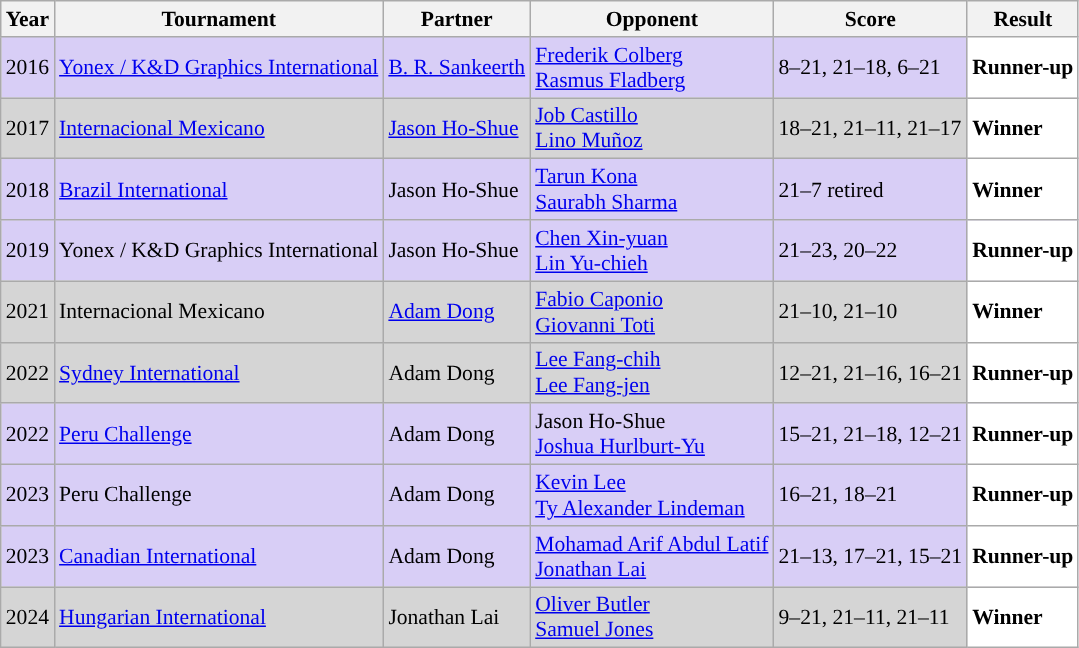<table class="sortable wikitable" style="font-size: 90%;">
<tr>
<th>Year</th>
<th>Tournament</th>
<th>Partner</th>
<th>Opponent</th>
<th>Score</th>
<th>Result</th>
</tr>
<tr style="background:#D8CEF6">
<td align="center">2016</td>
<td align="left"><a href='#'>Yonex / K&D Graphics International</a></td>
<td align="left"> <a href='#'>B. R. Sankeerth</a></td>
<td align="left"> <a href='#'>Frederik Colberg</a><br> <a href='#'>Rasmus Fladberg</a></td>
<td align="left">8–21, 21–18, 6–21</td>
<td style="text-align:left; background:white"> <strong>Runner-up</strong></td>
</tr>
<tr style="background:#D5D5D5">
<td align="center">2017</td>
<td align="left"><a href='#'>Internacional Mexicano</a></td>
<td align="left"> <a href='#'>Jason Ho-Shue</a></td>
<td align="left"> <a href='#'>Job Castillo</a><br> <a href='#'>Lino Muñoz</a></td>
<td align="left">18–21, 21–11, 21–17</td>
<td style="text-align:left; background:white"> <strong>Winner</strong></td>
</tr>
<tr style="background:#D8CEF6">
<td align="center">2018</td>
<td align="left"><a href='#'>Brazil International</a></td>
<td align="left"> Jason Ho-Shue</td>
<td align="left"> <a href='#'>Tarun Kona</a><br> <a href='#'>Saurabh Sharma</a></td>
<td align="left">21–7 retired</td>
<td style="text-align:left; background:white"> <strong>Winner</strong></td>
</tr>
<tr style="background:#D8CEF6">
<td align="center">2019</td>
<td align="left">Yonex / K&D Graphics International</td>
<td align="left"> Jason Ho-Shue</td>
<td align="left"> <a href='#'>Chen Xin-yuan</a><br> <a href='#'>Lin Yu-chieh</a></td>
<td align="left">21–23, 20–22</td>
<td style="text-align:left; background:white"> <strong>Runner-up</strong></td>
</tr>
<tr style="background:#D5D5D5">
<td align="center">2021</td>
<td align="left">Internacional Mexicano</td>
<td align="left"> <a href='#'>Adam Dong</a></td>
<td align="left"> <a href='#'>Fabio Caponio</a><br> <a href='#'>Giovanni Toti</a></td>
<td align="left">21–10, 21–10</td>
<td style="text-align:left; background:white"> <strong>Winner</strong></td>
</tr>
<tr style="background:#D5D5D5">
<td align="center">2022</td>
<td align="left"><a href='#'>Sydney International</a></td>
<td align="left"> Adam Dong</td>
<td align="left"> <a href='#'>Lee Fang-chih</a><br> <a href='#'>Lee Fang-jen</a></td>
<td align="left">12–21, 21–16, 16–21</td>
<td style="text-align:left; background:white"> <strong>Runner-up</strong></td>
</tr>
<tr style="background:#D8CEF6">
<td align="center">2022</td>
<td align="left"><a href='#'>Peru Challenge</a></td>
<td align="left"> Adam Dong</td>
<td align="left"> Jason Ho-Shue<br> <a href='#'>Joshua Hurlburt-Yu</a></td>
<td align="left">15–21, 21–18, 12–21</td>
<td style="text-align:left; background:white"> <strong>Runner-up</strong></td>
</tr>
<tr style="background:#D8CEF6">
<td align="center">2023</td>
<td align="left">Peru Challenge</td>
<td align="left"> Adam Dong</td>
<td align="left"> <a href='#'>Kevin Lee</a><br> <a href='#'>Ty Alexander Lindeman</a></td>
<td align="left">16–21, 18–21</td>
<td style="text-align:left; background:white"> <strong>Runner-up</strong></td>
</tr>
<tr style="background:#D8CEF6">
<td align="center">2023</td>
<td align="left"><a href='#'>Canadian International</a></td>
<td align="left"> Adam Dong</td>
<td align="left"> <a href='#'>Mohamad Arif Abdul Latif</a><br> <a href='#'>Jonathan Lai</a></td>
<td align="left">21–13, 17–21, 15–21</td>
<td style="text-align:left; background:white"> <strong>Runner-up</strong></td>
</tr>
<tr style="background:#D5D5D5">
<td align="center">2024</td>
<td align="left"><a href='#'>Hungarian International</a></td>
<td align="left"> Jonathan Lai</td>
<td align="left"> <a href='#'>Oliver Butler</a><br> <a href='#'>Samuel Jones</a></td>
<td align="left">9–21, 21–11, 21–11</td>
<td style="text-align:left; background:white"> <strong>Winner</strong></td>
</tr>
</table>
